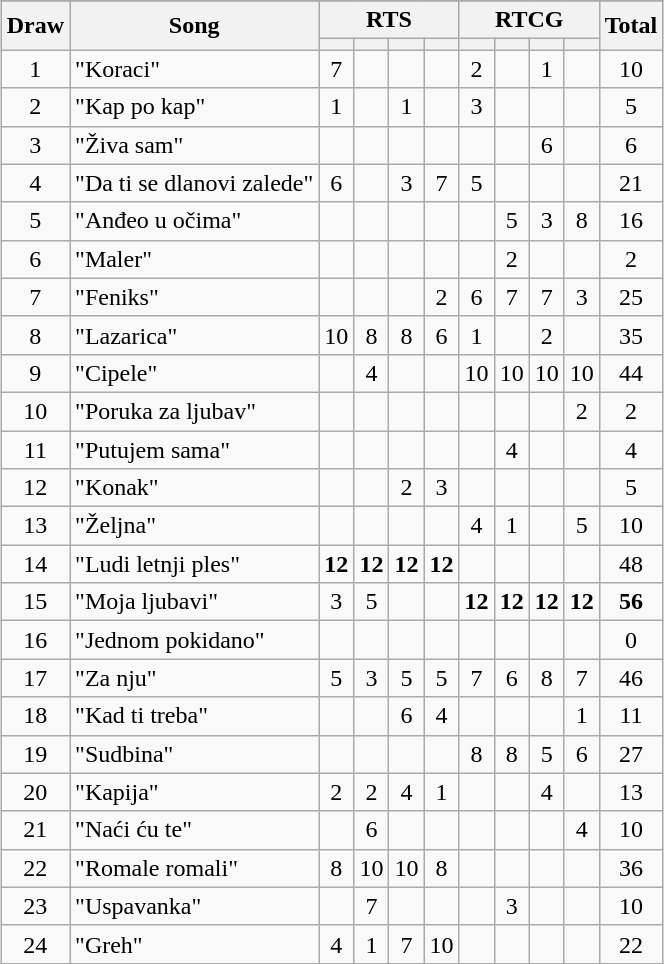<table class="wikitable plainrowheaders" style="margin: 1em auto 1em auto; text-align:center;">
<tr>
</tr>
<tr>
<th rowspan="2">Draw</th>
<th rowspan="2">Song</th>
<th colspan="4">RTS</th>
<th colspan="4">RTCG</th>
<th rowspan="2">Total</th>
</tr>
<tr>
<th></th>
<th></th>
<th></th>
<th></th>
<th></th>
<th></th>
<th></th>
<th></th>
</tr>
<tr>
<td>1</td>
<td align="left">"Koraci"</td>
<td>7</td>
<td></td>
<td></td>
<td></td>
<td>2</td>
<td></td>
<td>1</td>
<td></td>
<td>10</td>
</tr>
<tr>
<td>2</td>
<td align="left">"Kap po kap"</td>
<td>1</td>
<td></td>
<td>1</td>
<td></td>
<td>3</td>
<td></td>
<td></td>
<td></td>
<td>5</td>
</tr>
<tr>
<td>3</td>
<td align="left">"Živa sam"</td>
<td></td>
<td></td>
<td></td>
<td></td>
<td></td>
<td></td>
<td>6</td>
<td></td>
<td>6</td>
</tr>
<tr>
<td>4</td>
<td align="left">"Da ti se dlanovi zalede"</td>
<td>6</td>
<td></td>
<td>3</td>
<td>7</td>
<td>5</td>
<td></td>
<td></td>
<td></td>
<td>21</td>
</tr>
<tr>
<td>5</td>
<td align="left">"Anđeo u očima"</td>
<td></td>
<td></td>
<td></td>
<td></td>
<td></td>
<td>5</td>
<td>3</td>
<td>8</td>
<td>16</td>
</tr>
<tr>
<td>6</td>
<td align="left">"Maler"</td>
<td></td>
<td></td>
<td></td>
<td></td>
<td></td>
<td>2</td>
<td></td>
<td></td>
<td>2</td>
</tr>
<tr>
<td>7</td>
<td align="left">"Feniks"</td>
<td></td>
<td></td>
<td></td>
<td>2</td>
<td>6</td>
<td>7</td>
<td>7</td>
<td>3</td>
<td>25</td>
</tr>
<tr>
<td>8</td>
<td align="left">"Lazarica"</td>
<td>10</td>
<td>8</td>
<td>8</td>
<td>6</td>
<td>1</td>
<td></td>
<td>2</td>
<td></td>
<td>35</td>
</tr>
<tr>
<td>9</td>
<td align="left">"Cipele"</td>
<td></td>
<td>4</td>
<td></td>
<td></td>
<td>10</td>
<td>10</td>
<td>10</td>
<td>10</td>
<td>44</td>
</tr>
<tr>
<td>10</td>
<td align="left">"Poruka za ljubav"</td>
<td></td>
<td></td>
<td></td>
<td></td>
<td></td>
<td></td>
<td></td>
<td>2</td>
<td>2</td>
</tr>
<tr>
<td>11</td>
<td align="left">"Putujem sama"</td>
<td></td>
<td></td>
<td></td>
<td></td>
<td></td>
<td>4</td>
<td></td>
<td></td>
<td>4</td>
</tr>
<tr>
<td>12</td>
<td align="left">"Konak"</td>
<td></td>
<td></td>
<td>2</td>
<td>3</td>
<td></td>
<td></td>
<td></td>
<td></td>
<td>5</td>
</tr>
<tr>
<td>13</td>
<td align="left">"Željna"</td>
<td></td>
<td></td>
<td></td>
<td></td>
<td>4</td>
<td>1</td>
<td></td>
<td>5</td>
<td>10</td>
</tr>
<tr>
<td>14</td>
<td align="left">"Ludi letnji ples"</td>
<td><strong>12</strong></td>
<td><strong>12</strong></td>
<td><strong>12</strong></td>
<td><strong>12</strong></td>
<td></td>
<td></td>
<td></td>
<td></td>
<td>48</td>
</tr>
<tr>
<td>15</td>
<td align="left">"Moja ljubavi"</td>
<td>3</td>
<td>5</td>
<td></td>
<td></td>
<td><strong>12</strong></td>
<td><strong>12</strong></td>
<td><strong>12</strong></td>
<td><strong>12</strong></td>
<td><strong>56</strong></td>
</tr>
<tr>
<td>16</td>
<td align="left">"Jednom pokidano"</td>
<td></td>
<td></td>
<td></td>
<td></td>
<td></td>
<td></td>
<td></td>
<td></td>
<td>0</td>
</tr>
<tr>
<td>17</td>
<td align="left">"Za nju"</td>
<td>5</td>
<td>3</td>
<td>5</td>
<td>5</td>
<td>7</td>
<td>6</td>
<td>8</td>
<td>7</td>
<td>46</td>
</tr>
<tr>
<td>18</td>
<td align="left">"Kad ti treba"</td>
<td></td>
<td></td>
<td>6</td>
<td>4</td>
<td></td>
<td></td>
<td></td>
<td>1</td>
<td>11</td>
</tr>
<tr>
<td>19</td>
<td align="left">"Sudbina"</td>
<td></td>
<td></td>
<td></td>
<td></td>
<td>8</td>
<td>8</td>
<td>5</td>
<td>6</td>
<td>27</td>
</tr>
<tr>
<td>20</td>
<td align="left">"Kapija"</td>
<td>2</td>
<td>2</td>
<td>4</td>
<td>1</td>
<td></td>
<td></td>
<td>4</td>
<td></td>
<td>13</td>
</tr>
<tr>
<td>21</td>
<td align="left">"Naći ću te"</td>
<td></td>
<td>6</td>
<td></td>
<td></td>
<td></td>
<td></td>
<td></td>
<td>4</td>
<td>10</td>
</tr>
<tr>
<td>22</td>
<td align="left">"Romale romali"</td>
<td>8</td>
<td>10</td>
<td>10</td>
<td>8</td>
<td></td>
<td></td>
<td></td>
<td></td>
<td>36</td>
</tr>
<tr>
<td>23</td>
<td align="left">"Uspavanka"</td>
<td></td>
<td>7</td>
<td></td>
<td></td>
<td></td>
<td>3</td>
<td></td>
<td></td>
<td>10</td>
</tr>
<tr>
<td>24</td>
<td align="left">"Greh"</td>
<td>4</td>
<td>1</td>
<td>7</td>
<td>10</td>
<td></td>
<td></td>
<td></td>
<td></td>
<td>22</td>
</tr>
</table>
